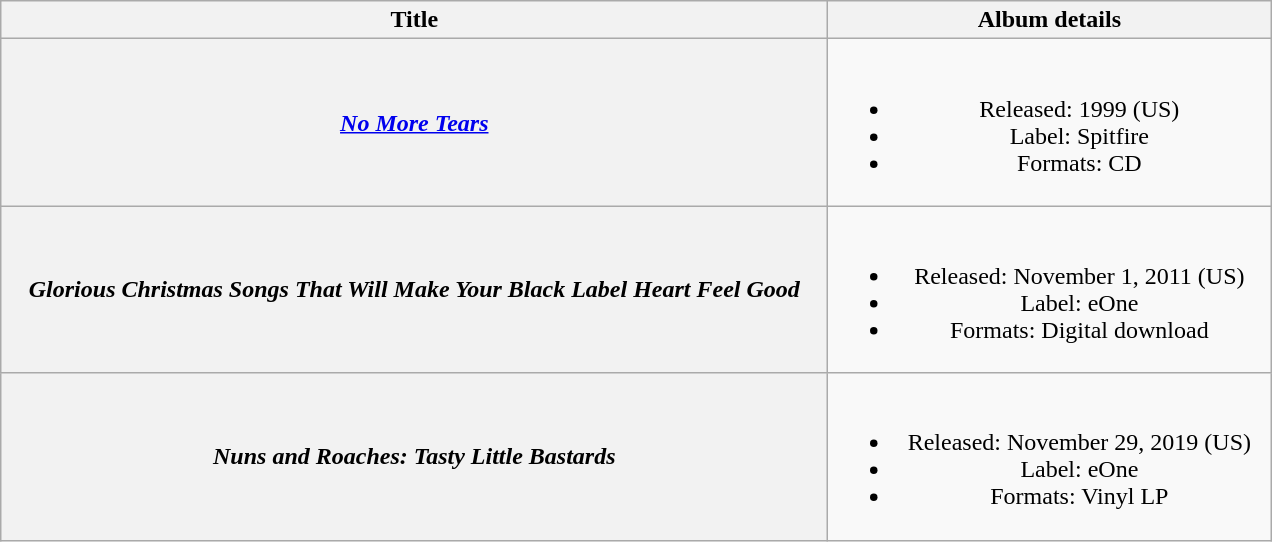<table class="wikitable sortable plainrowheaders" style="text-align:center;">
<tr>
<th scope="col" style="width:34em;">Title</th>
<th scope="col" style="width:18em;">Album details</th>
</tr>
<tr>
<th scope="row"><em><a href='#'>No More Tears</a></em></th>
<td><br><ul><li>Released: 1999 <span>(US)</span></li><li>Label: Spitfire</li><li>Formats: CD</li></ul></td>
</tr>
<tr>
<th scope="row"><em>Glorious Christmas Songs That Will Make Your Black Label Heart Feel Good</em></th>
<td><br><ul><li>Released: November 1, 2011 <span>(US)</span></li><li>Label: eOne</li><li>Formats: Digital download</li></ul></td>
</tr>
<tr>
<th scope="row"><em>Nuns and Roaches: Tasty Little Bastards</em></th>
<td><br><ul><li>Released: November 29, 2019 <span>(US)</span></li><li>Label: eOne</li><li>Formats: Vinyl LP</li></ul></td>
</tr>
</table>
